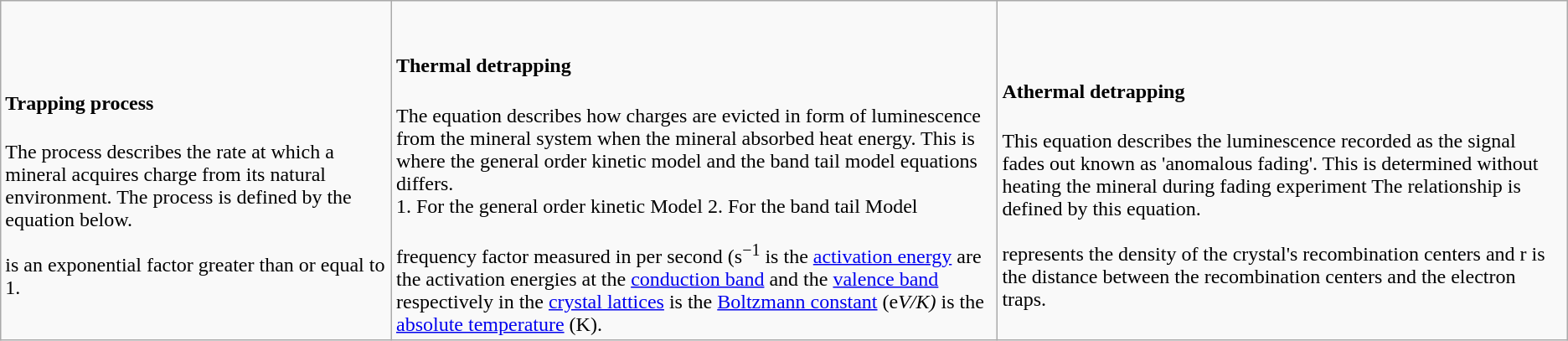<table class="wikitable">
<tr>
<td><br><h4>Trapping process</h4>The process describes the rate at which a mineral acquires charge from its natural environment. The process is defined by the equation below.<br><br> is an exponential factor greater than or equal to 1.</td>
<td><br><h4>Thermal detrapping</h4>The equation describes how charges are evicted in form of luminescence from the mineral system when the mineral absorbed heat energy. This is where the general order kinetic model and the band tail model equations differs.<br>1. For the general order kinetic Model          2. For the band tail Model<br><br> frequency factor measured in per second (s<sup>−1</sup> is the <a href='#'>activation energy</a> are the activation energies at the <a href='#'>conduction band</a> and the <a href='#'>valence band</a> respectively in the <a href='#'>crystal lattices</a> is the <a href='#'>Boltzmann constant</a> (e<em>V/K)</em> is the <a href='#'>absolute temperature</a> (K).</td>
<td><br><h4>Athermal detrapping</h4>This equation describes the luminescence recorded as the signal fades out known as 'anomalous fading'. This is determined without heating the mineral during fading experiment The relationship is defined by this equation.<br><br> represents the density of the crystal's recombination centers and r is the distance between the recombination centers and the electron traps.</td>
</tr>
</table>
